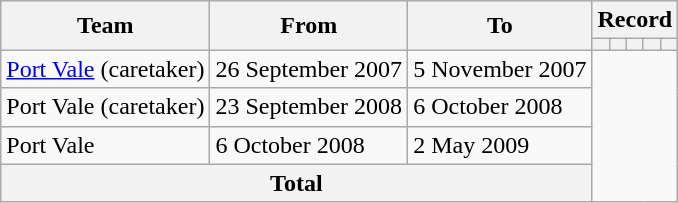<table class=wikitable style="text-align: center">
<tr>
<th rowspan=2>Team</th>
<th rowspan=2>From</th>
<th rowspan=2>To</th>
<th colspan=5>Record</th>
</tr>
<tr>
<th></th>
<th></th>
<th></th>
<th></th>
<th></th>
</tr>
<tr>
<td align=left><a href='#'>Port Vale</a> (caretaker)</td>
<td align=left>26 September 2007</td>
<td align=left>5 November 2007<br></td>
</tr>
<tr>
<td align=left>Port Vale (caretaker)</td>
<td align=left>23 September 2008</td>
<td align=left>6 October 2008<br></td>
</tr>
<tr>
<td align=left>Port Vale</td>
<td align=left>6 October 2008</td>
<td align=left>2 May 2009<br></td>
</tr>
<tr>
<th colspan=3>Total<br></th>
</tr>
</table>
